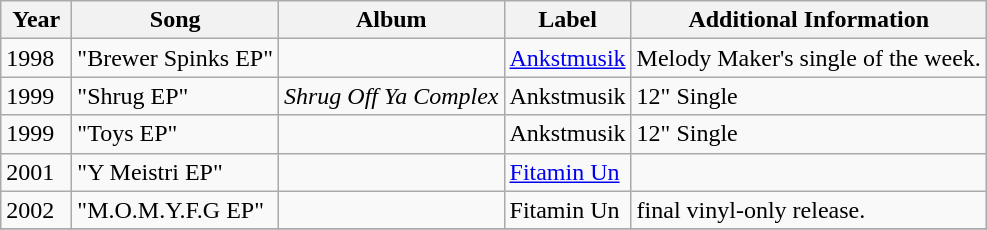<table class="wikitable">
<tr>
<th align="left" valign="top" width="40">Year</th>
<th align="left" valign="top">Song</th>
<th align="left" valign="top">Album</th>
<th align="left" valign="top">Label</th>
<th align="left" valign="top">Additional Information</th>
</tr>
<tr>
<td align="left" valign="top">1998</td>
<td align="left" valign="top">"Brewer Spinks EP"</td>
<td align="left" valign="top"></td>
<td align="left" valign="top"><a href='#'>Ankstmusik</a></td>
<td align="left" valign="top">Melody Maker's single of the week.</td>
</tr>
<tr>
<td align="left" valign="top">1999</td>
<td align="left" valign="top">"Shrug EP"</td>
<td align="left" valign="top"><em>Shrug Off Ya Complex</em></td>
<td align="left" valign="top">Ankstmusik</td>
<td align="left" valign="top">12" Single</td>
</tr>
<tr>
<td align="left" valign="top">1999</td>
<td align="left" valign="top">"Toys EP"</td>
<td align="left" valign="top"></td>
<td align="left" valign="top">Ankstmusik</td>
<td align="left" valign="top">12" Single</td>
</tr>
<tr>
<td align="left" valign="top">2001</td>
<td align="left" valign="top">"Y Meistri EP"</td>
<td align="left" valign="top"><em> </em></td>
<td align="left" valign="top"><a href='#'>Fitamin Un</a></td>
<td align="left" valign="top"></td>
</tr>
<tr>
<td align="left" valign="top">2002</td>
<td align="left" valign="top">"M.O.M.Y.F.G EP"</td>
<td align="left" valign="top"><em> </em></td>
<td align="left" valign="top">Fitamin Un</td>
<td align="left" valign="top">final vinyl-only release.   </td>
</tr>
<tr>
</tr>
</table>
